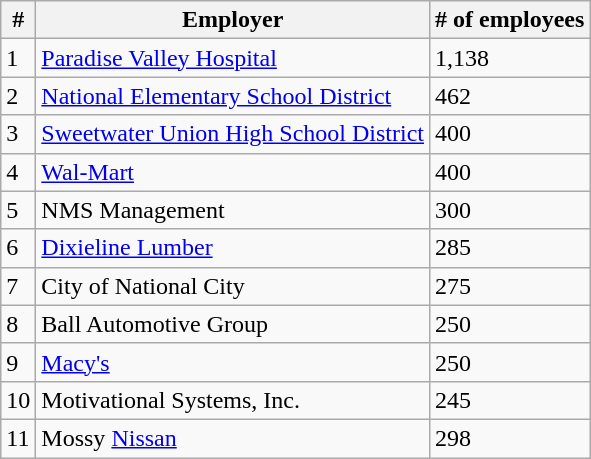<table class="wikitable sortable">
<tr>
<th>#</th>
<th>Employer</th>
<th># of employees</th>
</tr>
<tr>
<td>1</td>
<td><a href='#'>Paradise Valley Hospital</a></td>
<td>1,138</td>
</tr>
<tr>
<td>2</td>
<td><a href='#'>National Elementary School District</a></td>
<td>462</td>
</tr>
<tr>
<td>3</td>
<td><a href='#'>Sweetwater Union High School District</a></td>
<td>400</td>
</tr>
<tr>
<td>4</td>
<td><a href='#'>Wal-Mart</a></td>
<td>400</td>
</tr>
<tr>
<td>5</td>
<td>NMS Management</td>
<td>300</td>
</tr>
<tr>
<td>6</td>
<td><a href='#'>Dixieline Lumber</a></td>
<td>285</td>
</tr>
<tr>
<td>7</td>
<td>City of National City</td>
<td>275</td>
</tr>
<tr>
<td>8</td>
<td>Ball Automotive Group</td>
<td>250</td>
</tr>
<tr>
<td>9</td>
<td><a href='#'>Macy's</a></td>
<td>250</td>
</tr>
<tr>
<td>10</td>
<td>Motivational Systems, Inc.</td>
<td>245</td>
</tr>
<tr>
<td>11</td>
<td>Mossy <a href='#'>Nissan</a></td>
<td>298</td>
</tr>
</table>
